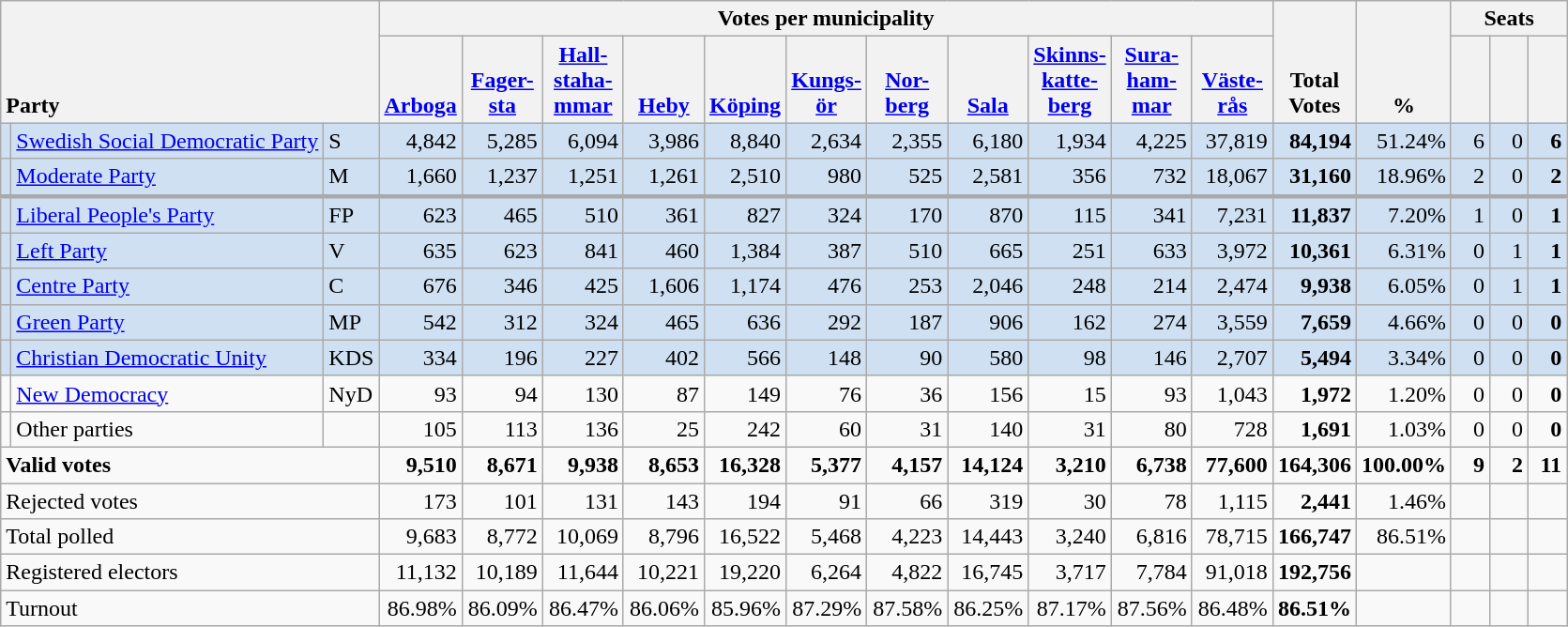<table class="wikitable" border="1" style="text-align:right;">
<tr>
<th style="text-align:left;" valign=bottom rowspan=2 colspan=3>Party</th>
<th colspan=11>Votes per municipality</th>
<th align=center valign=bottom rowspan=2 width="50">Total Votes</th>
<th align=center valign=bottom rowspan=2 width="50">%</th>
<th colspan=3>Seats</th>
</tr>
<tr>
<th align=center valign=bottom width="50"><a href='#'>Arboga</a></th>
<th align=center valign=bottom width="50"><a href='#'>Fager- sta</a></th>
<th align=center valign=bottom width="50"><a href='#'>Hall- staha- mmar</a></th>
<th align=center valign=bottom width="50"><a href='#'>Heby</a></th>
<th align=center valign=bottom width="50"><a href='#'>Köping</a></th>
<th align=center valign=bottom width="50"><a href='#'>Kungs- ör</a></th>
<th align=center valign=bottom width="50"><a href='#'>Nor- berg</a></th>
<th align=center valign=bottom width="50"><a href='#'>Sala</a></th>
<th align=center valign=bottom width="50"><a href='#'>Skinns- katte- berg</a></th>
<th align=center valign=bottom width="50"><a href='#'>Sura- ham- mar</a></th>
<th align=center valign=bottom width="50"><a href='#'>Väste- rås</a></th>
<th align=center valign=bottom width="20"><small></small></th>
<th align=center valign=bottom width="20"><small><a href='#'></a></small></th>
<th align=center valign=bottom width="20"><small></small></th>
</tr>
<tr style="background:#CEE0F2;">
<td></td>
<td align=left style="white-space: nowrap;"><a href='#'>Swedish Social Democratic Party</a></td>
<td align=left>S</td>
<td>4,842</td>
<td>5,285</td>
<td>6,094</td>
<td>3,986</td>
<td>8,840</td>
<td>2,634</td>
<td>2,355</td>
<td>6,180</td>
<td>1,934</td>
<td>4,225</td>
<td>37,819</td>
<td><strong>84,194</strong></td>
<td>51.24%</td>
<td>6</td>
<td>0</td>
<td><strong>6</strong></td>
</tr>
<tr style="background:#CEE0F2;">
<td></td>
<td align=left><a href='#'>Moderate Party</a></td>
<td align=left>M</td>
<td>1,660</td>
<td>1,237</td>
<td>1,251</td>
<td>1,261</td>
<td>2,510</td>
<td>980</td>
<td>525</td>
<td>2,581</td>
<td>356</td>
<td>732</td>
<td>18,067</td>
<td><strong>31,160</strong></td>
<td>18.96%</td>
<td>2</td>
<td>0</td>
<td><strong>2</strong></td>
</tr>
<tr style="background:#CEE0F2; border-top:3px solid darkgray;">
<td></td>
<td align=left><a href='#'>Liberal People's Party</a></td>
<td align=left>FP</td>
<td>623</td>
<td>465</td>
<td>510</td>
<td>361</td>
<td>827</td>
<td>324</td>
<td>170</td>
<td>870</td>
<td>115</td>
<td>341</td>
<td>7,231</td>
<td><strong>11,837</strong></td>
<td>7.20%</td>
<td>1</td>
<td>0</td>
<td><strong>1</strong></td>
</tr>
<tr style="background:#CEE0F2;">
<td></td>
<td align=left><a href='#'>Left Party</a></td>
<td align=left>V</td>
<td>635</td>
<td>623</td>
<td>841</td>
<td>460</td>
<td>1,384</td>
<td>387</td>
<td>510</td>
<td>665</td>
<td>251</td>
<td>633</td>
<td>3,972</td>
<td><strong>10,361</strong></td>
<td>6.31%</td>
<td>0</td>
<td>1</td>
<td><strong>1</strong></td>
</tr>
<tr style="background:#CEE0F2;">
<td></td>
<td align=left><a href='#'>Centre Party</a></td>
<td align=left>C</td>
<td>676</td>
<td>346</td>
<td>425</td>
<td>1,606</td>
<td>1,174</td>
<td>476</td>
<td>253</td>
<td>2,046</td>
<td>248</td>
<td>214</td>
<td>2,474</td>
<td><strong>9,938</strong></td>
<td>6.05%</td>
<td>0</td>
<td>1</td>
<td><strong>1</strong></td>
</tr>
<tr style="background:#CEE0F2;">
<td></td>
<td align=left><a href='#'>Green Party</a></td>
<td align=left>MP</td>
<td>542</td>
<td>312</td>
<td>324</td>
<td>465</td>
<td>636</td>
<td>292</td>
<td>187</td>
<td>906</td>
<td>162</td>
<td>274</td>
<td>3,559</td>
<td><strong>7,659</strong></td>
<td>4.66%</td>
<td>0</td>
<td>0</td>
<td><strong>0</strong></td>
</tr>
<tr style="background:#CEE0F2;">
<td></td>
<td align=left><a href='#'>Christian Democratic Unity</a></td>
<td align=left>KDS</td>
<td>334</td>
<td>196</td>
<td>227</td>
<td>402</td>
<td>566</td>
<td>148</td>
<td>90</td>
<td>580</td>
<td>98</td>
<td>146</td>
<td>2,707</td>
<td><strong>5,494</strong></td>
<td>3.34%</td>
<td>0</td>
<td>0</td>
<td><strong>0</strong></td>
</tr>
<tr>
<td></td>
<td align=left><a href='#'>New Democracy</a></td>
<td align=left>NyD</td>
<td>93</td>
<td>94</td>
<td>130</td>
<td>87</td>
<td>149</td>
<td>76</td>
<td>36</td>
<td>156</td>
<td>15</td>
<td>93</td>
<td>1,043</td>
<td><strong>1,972</strong></td>
<td>1.20%</td>
<td>0</td>
<td>0</td>
<td><strong>0</strong></td>
</tr>
<tr>
<td></td>
<td align=left>Other parties</td>
<td></td>
<td>105</td>
<td>113</td>
<td>136</td>
<td>25</td>
<td>242</td>
<td>60</td>
<td>31</td>
<td>140</td>
<td>31</td>
<td>80</td>
<td>728</td>
<td><strong>1,691</strong></td>
<td>1.03%</td>
<td>0</td>
<td>0</td>
<td><strong>0</strong></td>
</tr>
<tr style="font-weight:bold">
<td align=left colspan=3>Valid votes</td>
<td>9,510</td>
<td>8,671</td>
<td>9,938</td>
<td>8,653</td>
<td>16,328</td>
<td>5,377</td>
<td>4,157</td>
<td>14,124</td>
<td>3,210</td>
<td>6,738</td>
<td>77,600</td>
<td>164,306</td>
<td>100.00%</td>
<td>9</td>
<td>2</td>
<td>11</td>
</tr>
<tr>
<td align=left colspan=3>Rejected votes</td>
<td>173</td>
<td>101</td>
<td>131</td>
<td>143</td>
<td>194</td>
<td>91</td>
<td>66</td>
<td>319</td>
<td>30</td>
<td>78</td>
<td>1,115</td>
<td><strong>2,441</strong></td>
<td>1.46%</td>
<td></td>
<td></td>
<td></td>
</tr>
<tr>
<td align=left colspan=3>Total polled</td>
<td>9,683</td>
<td>8,772</td>
<td>10,069</td>
<td>8,796</td>
<td>16,522</td>
<td>5,468</td>
<td>4,223</td>
<td>14,443</td>
<td>3,240</td>
<td>6,816</td>
<td>78,715</td>
<td><strong>166,747</strong></td>
<td>86.51%</td>
<td></td>
<td></td>
<td></td>
</tr>
<tr>
<td align=left colspan=3>Registered electors</td>
<td>11,132</td>
<td>10,189</td>
<td>11,644</td>
<td>10,221</td>
<td>19,220</td>
<td>6,264</td>
<td>4,822</td>
<td>16,745</td>
<td>3,717</td>
<td>7,784</td>
<td>91,018</td>
<td><strong>192,756</strong></td>
<td></td>
<td></td>
<td></td>
<td></td>
</tr>
<tr>
<td align=left colspan=3>Turnout</td>
<td>86.98%</td>
<td>86.09%</td>
<td>86.47%</td>
<td>86.06%</td>
<td>85.96%</td>
<td>87.29%</td>
<td>87.58%</td>
<td>86.25%</td>
<td>87.17%</td>
<td>87.56%</td>
<td>86.48%</td>
<td><strong>86.51%</strong></td>
<td></td>
<td></td>
<td></td>
<td></td>
</tr>
</table>
